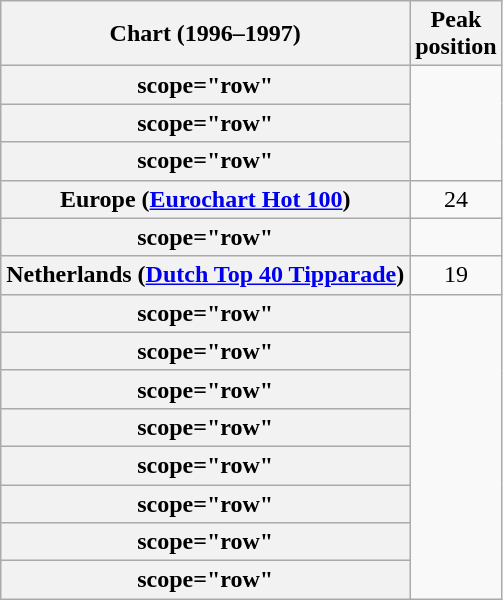<table class="wikitable plainrowheaders sortable" style="text-align:center">
<tr>
<th scope="col">Chart (1996–1997)</th>
<th scope="col">Peak<br>position</th>
</tr>
<tr>
<th>scope="row" </th>
</tr>
<tr>
<th>scope="row" </th>
</tr>
<tr>
<th>scope="row" </th>
</tr>
<tr>
<th scope="row">Europe (<a href='#'>Eurochart Hot 100</a>)</th>
<td>24</td>
</tr>
<tr>
<th>scope="row" </th>
</tr>
<tr>
<th scope="row">Netherlands (<a href='#'>Dutch Top 40 Tipparade</a>)</th>
<td>19</td>
</tr>
<tr>
<th>scope="row" </th>
</tr>
<tr>
<th>scope="row" </th>
</tr>
<tr>
<th>scope="row" </th>
</tr>
<tr>
<th>scope="row" </th>
</tr>
<tr>
<th>scope="row" </th>
</tr>
<tr>
<th>scope="row" </th>
</tr>
<tr>
<th>scope="row" </th>
</tr>
<tr>
<th>scope="row" </th>
</tr>
</table>
